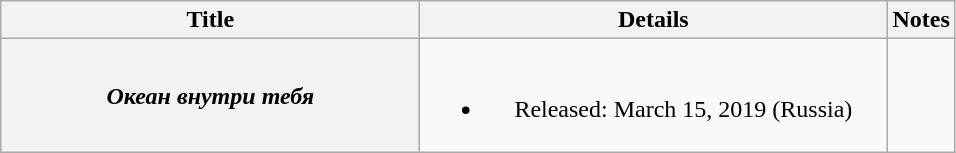<table class="wikitable plainrowheaders" style="text-align:center;">
<tr>
<th scope="col" style="width:17em;">Title</th>
<th scope="col" style="width:19em;">Details</th>
<th scope="col">Notes</th>
</tr>
<tr>
<th scope="row"><em>Океан внутри тебя</em></th>
<td><br><ul><li>Released: March 15, 2019 (Russia)</li></ul></td>
<td><br></td>
</tr>
</table>
